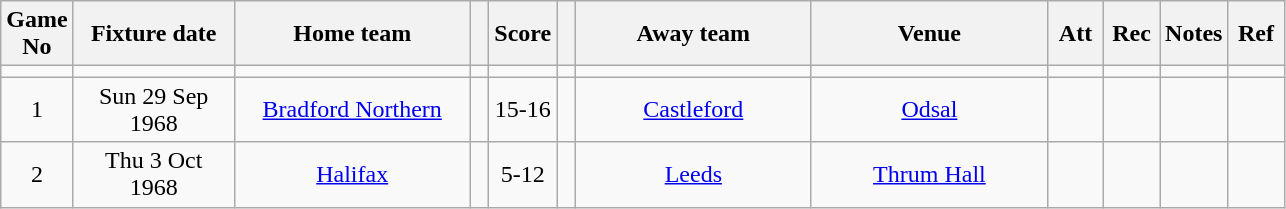<table class="wikitable" style="text-align:center;">
<tr>
<th width=20 abbr="No">Game No</th>
<th width=100 abbr="Date">Fixture date</th>
<th width=150 abbr="Home team">Home team</th>
<th width=5 abbr="space"></th>
<th width=20 abbr="Score">Score</th>
<th width=5 abbr="space"></th>
<th width=150 abbr="Away team">Away team</th>
<th width=150 abbr="Venue">Venue</th>
<th width=30 abbr="Att">Att</th>
<th width=30 abbr="Rec">Rec</th>
<th width=20 abbr="Notes">Notes</th>
<th width=30 abbr="Ref">Ref</th>
</tr>
<tr>
<td></td>
<td></td>
<td></td>
<td></td>
<td></td>
<td></td>
<td></td>
<td></td>
<td></td>
<td></td>
<td></td>
</tr>
<tr>
<td>1</td>
<td>Sun 29 Sep 1968</td>
<td><a href='#'>Bradford Northern</a></td>
<td></td>
<td>15-16</td>
<td></td>
<td><a href='#'>Castleford</a></td>
<td><a href='#'>Odsal</a></td>
<td></td>
<td></td>
<td></td>
<td></td>
</tr>
<tr>
<td>2</td>
<td>Thu 3 Oct 1968</td>
<td><a href='#'>Halifax</a></td>
<td></td>
<td>5-12</td>
<td></td>
<td><a href='#'>Leeds</a></td>
<td><a href='#'>Thrum Hall</a></td>
<td></td>
<td></td>
<td></td>
<td></td>
</tr>
</table>
